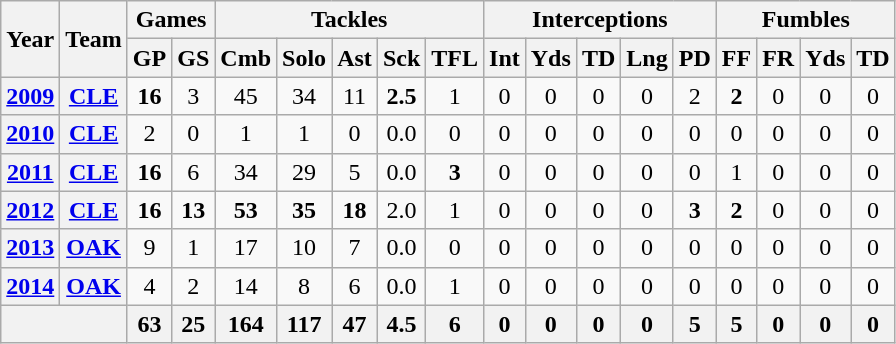<table class="wikitable" style="text-align:center">
<tr>
<th rowspan="2">Year</th>
<th rowspan="2">Team</th>
<th colspan="2">Games</th>
<th colspan="5">Tackles</th>
<th colspan="5">Interceptions</th>
<th colspan="4">Fumbles</th>
</tr>
<tr>
<th>GP</th>
<th>GS</th>
<th>Cmb</th>
<th>Solo</th>
<th>Ast</th>
<th>Sck</th>
<th>TFL</th>
<th>Int</th>
<th>Yds</th>
<th>TD</th>
<th>Lng</th>
<th>PD</th>
<th>FF</th>
<th>FR</th>
<th>Yds</th>
<th>TD</th>
</tr>
<tr>
<th><a href='#'>2009</a></th>
<th><a href='#'>CLE</a></th>
<td><strong>16</strong></td>
<td>3</td>
<td>45</td>
<td>34</td>
<td>11</td>
<td><strong>2.5</strong></td>
<td>1</td>
<td>0</td>
<td>0</td>
<td>0</td>
<td>0</td>
<td>2</td>
<td><strong>2</strong></td>
<td>0</td>
<td>0</td>
<td>0</td>
</tr>
<tr>
<th><a href='#'>2010</a></th>
<th><a href='#'>CLE</a></th>
<td>2</td>
<td>0</td>
<td>1</td>
<td>1</td>
<td>0</td>
<td>0.0</td>
<td>0</td>
<td>0</td>
<td>0</td>
<td>0</td>
<td>0</td>
<td>0</td>
<td>0</td>
<td>0</td>
<td>0</td>
<td>0</td>
</tr>
<tr>
<th><a href='#'>2011</a></th>
<th><a href='#'>CLE</a></th>
<td><strong>16</strong></td>
<td>6</td>
<td>34</td>
<td>29</td>
<td>5</td>
<td>0.0</td>
<td><strong>3</strong></td>
<td>0</td>
<td>0</td>
<td>0</td>
<td>0</td>
<td>0</td>
<td>1</td>
<td>0</td>
<td>0</td>
<td>0</td>
</tr>
<tr>
<th><a href='#'>2012</a></th>
<th><a href='#'>CLE</a></th>
<td><strong>16</strong></td>
<td><strong>13</strong></td>
<td><strong>53</strong></td>
<td><strong>35</strong></td>
<td><strong>18</strong></td>
<td>2.0</td>
<td>1</td>
<td>0</td>
<td>0</td>
<td>0</td>
<td>0</td>
<td><strong>3</strong></td>
<td><strong>2</strong></td>
<td>0</td>
<td>0</td>
<td>0</td>
</tr>
<tr>
<th><a href='#'>2013</a></th>
<th><a href='#'>OAK</a></th>
<td>9</td>
<td>1</td>
<td>17</td>
<td>10</td>
<td>7</td>
<td>0.0</td>
<td>0</td>
<td>0</td>
<td>0</td>
<td>0</td>
<td>0</td>
<td>0</td>
<td>0</td>
<td>0</td>
<td>0</td>
<td>0</td>
</tr>
<tr>
<th><a href='#'>2014</a></th>
<th><a href='#'>OAK</a></th>
<td>4</td>
<td>2</td>
<td>14</td>
<td>8</td>
<td>6</td>
<td>0.0</td>
<td>1</td>
<td>0</td>
<td>0</td>
<td>0</td>
<td>0</td>
<td>0</td>
<td>0</td>
<td>0</td>
<td>0</td>
<td>0</td>
</tr>
<tr>
<th colspan="2"></th>
<th>63</th>
<th>25</th>
<th>164</th>
<th>117</th>
<th>47</th>
<th>4.5</th>
<th>6</th>
<th>0</th>
<th>0</th>
<th>0</th>
<th>0</th>
<th>5</th>
<th>5</th>
<th>0</th>
<th>0</th>
<th>0</th>
</tr>
</table>
